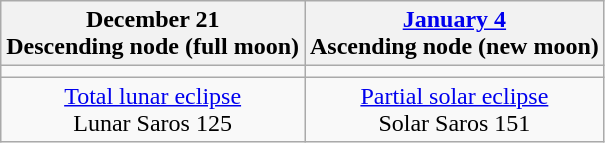<table class="wikitable">
<tr>
<th>December 21<br>Descending node (full moon)<br></th>
<th><a href='#'>January 4</a><br>Ascending node (new moon)<br></th>
</tr>
<tr>
<td></td>
<td></td>
</tr>
<tr align=center>
<td><a href='#'>Total lunar eclipse</a><br>Lunar Saros 125</td>
<td><a href='#'>Partial solar eclipse</a><br>Solar Saros 151</td>
</tr>
</table>
